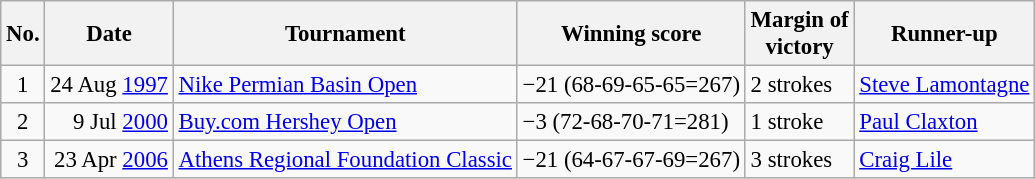<table class="wikitable" style="font-size:95%;">
<tr>
<th>No.</th>
<th>Date</th>
<th>Tournament</th>
<th>Winning score</th>
<th>Margin of<br>victory</th>
<th>Runner-up</th>
</tr>
<tr>
<td align=center>1</td>
<td align=right>24 Aug <a href='#'>1997</a></td>
<td><a href='#'>Nike Permian Basin Open</a></td>
<td>−21 (68-69-65-65=267)</td>
<td>2 strokes</td>
<td> <a href='#'>Steve Lamontagne</a></td>
</tr>
<tr>
<td align=center>2</td>
<td align=right>9 Jul <a href='#'>2000</a></td>
<td><a href='#'>Buy.com Hershey Open</a></td>
<td>−3 (72-68-70-71=281)</td>
<td>1 stroke</td>
<td> <a href='#'>Paul Claxton</a></td>
</tr>
<tr>
<td align=center>3</td>
<td align=right>23 Apr <a href='#'>2006</a></td>
<td><a href='#'>Athens Regional Foundation Classic</a></td>
<td>−21 (64-67-67-69=267)</td>
<td>3 strokes</td>
<td> <a href='#'>Craig Lile</a></td>
</tr>
</table>
